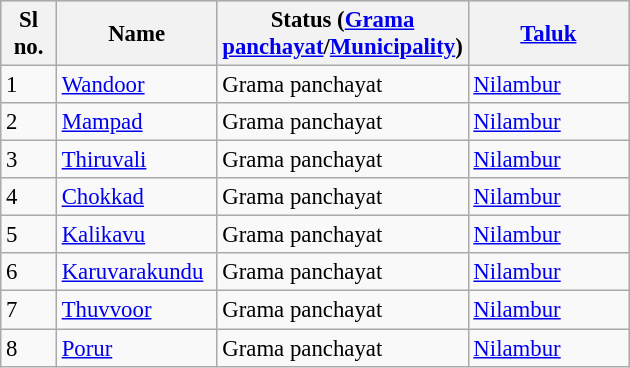<table class="wikitable sortable" style="margin: 1em 1em 1em 0; background-color: #f9f9f9; font-size: 95%;">
<tr style="background-color:#CCCCCC" align="center">
<th width="30px">Sl no.</th>
<th width="100px">Name</th>
<th width="130px">Status (<a href='#'>Grama panchayat</a>/<a href='#'>Municipality</a>)</th>
<th width="100px"><a href='#'>Taluk</a></th>
</tr>
<tr>
<td>1</td>
<td><a href='#'>Wandoor</a></td>
<td>Grama panchayat</td>
<td><a href='#'>Nilambur</a></td>
</tr>
<tr>
<td>2</td>
<td><a href='#'>Mampad</a></td>
<td>Grama panchayat</td>
<td><a href='#'>Nilambur</a></td>
</tr>
<tr>
<td>3</td>
<td><a href='#'>Thiruvali</a></td>
<td>Grama panchayat</td>
<td><a href='#'>Nilambur</a></td>
</tr>
<tr>
<td>4</td>
<td><a href='#'>Chokkad</a></td>
<td>Grama panchayat</td>
<td><a href='#'>Nilambur</a></td>
</tr>
<tr>
<td>5</td>
<td><a href='#'>Kalikavu</a></td>
<td>Grama panchayat</td>
<td><a href='#'>Nilambur</a></td>
</tr>
<tr>
<td>6</td>
<td><a href='#'>Karuvarakundu</a></td>
<td>Grama panchayat</td>
<td><a href='#'>Nilambur</a></td>
</tr>
<tr>
<td>7</td>
<td><a href='#'>Thuvvoor</a></td>
<td>Grama panchayat</td>
<td><a href='#'>Nilambur</a></td>
</tr>
<tr>
<td>8</td>
<td><a href='#'>Porur</a></td>
<td>Grama panchayat</td>
<td><a href='#'>Nilambur</a></td>
</tr>
</table>
